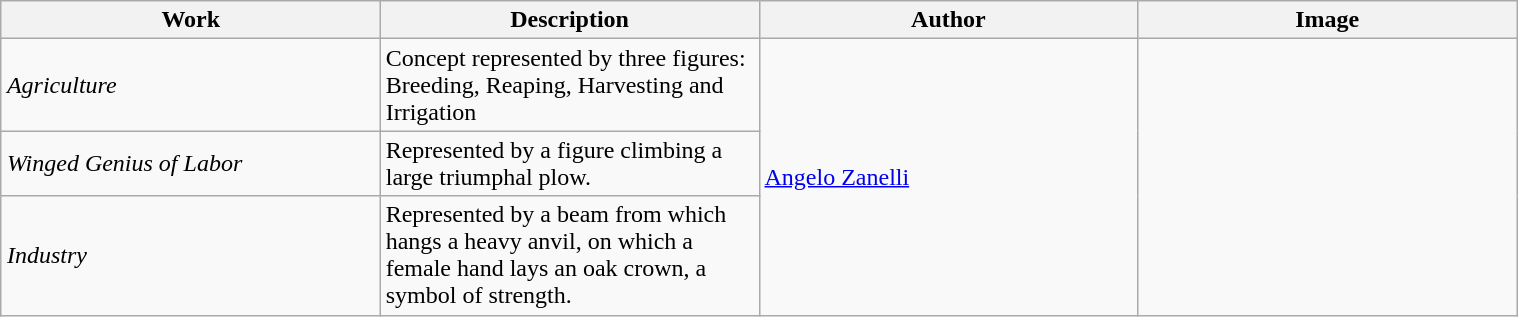<table class="wikitable" style="text-align: center; width:80%; margin-left:auto; margin-right:auto;">
<tr>
<th width=130>Work</th>
<th width=130>Description</th>
<th width=130>Author</th>
<th width=130>Image</th>
</tr>
<tr>
<td align="left"><em>Agriculture</em></td>
<td align="left">Concept represented by three figures: Breeding, Reaping, Harvesting and Irrigation</td>
<td rowspan="3" align="left"><a href='#'>Angelo Zanelli</a></td>
<td rowspan=3 align="center"></td>
</tr>
<tr>
<td align="left"><em>Winged Genius of Labor</em></td>
<td align="left">Represented by a figure climbing a large triumphal plow.</td>
</tr>
<tr>
<td align="left"><em>Industry</em></td>
<td align="left">Represented by a beam from which hangs a heavy anvil, on which a female hand lays an oak crown, a symbol of strength.</td>
</tr>
</table>
